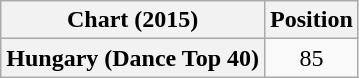<table class="wikitable plainrowheaders" style="text-align:center;">
<tr>
<th scope="col">Chart (2015)</th>
<th scope="col">Position</th>
</tr>
<tr>
<th scope="row">Hungary (Dance Top 40)</th>
<td style="text-align:center;">85</td>
</tr>
</table>
